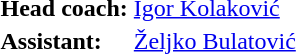<table>
<tr>
<td><strong>Head coach:</strong></td>
<td><a href='#'>Igor Kolaković</a></td>
</tr>
<tr>
<td><strong>Assistant:</strong></td>
<td><a href='#'>Željko Bulatović</a></td>
</tr>
</table>
